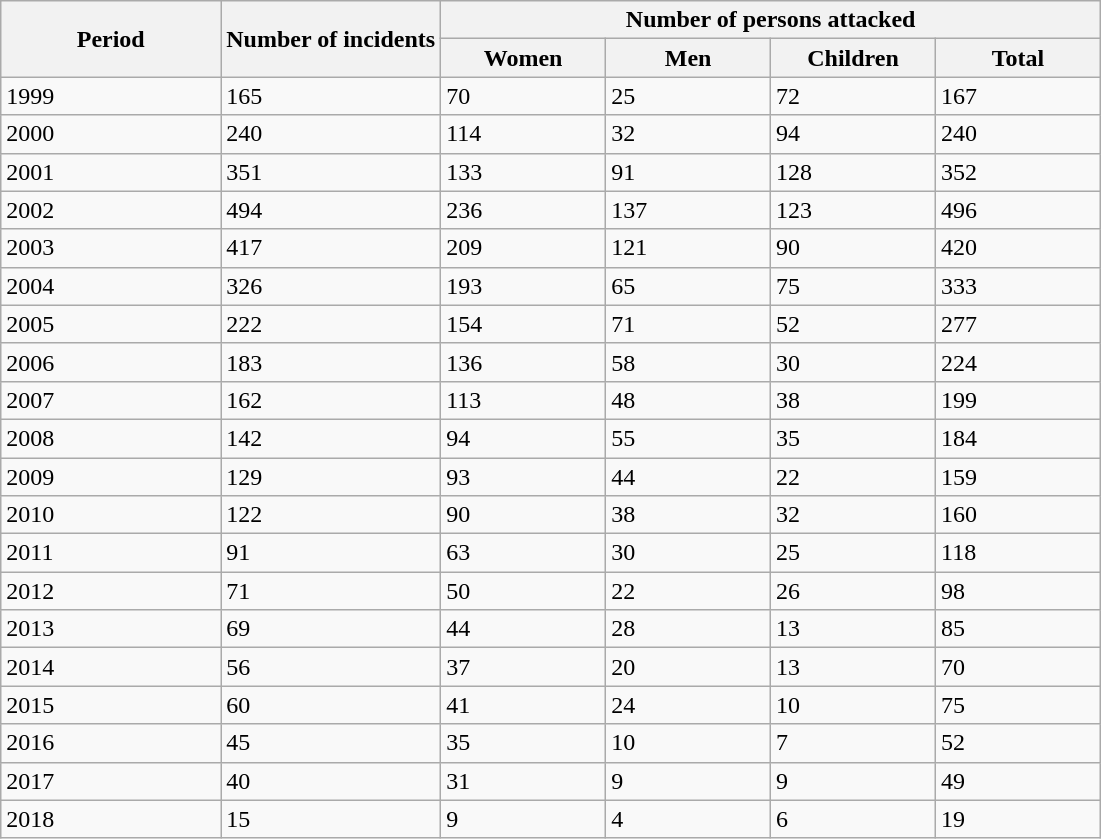<table class="wikitable">
<tr>
<th rowspan="2" style="width:20%;">Period</th>
<th rowspan="2" style="width:20%;">Number of incidents</th>
<th colspan="4"  style="width:60%;">Number of persons attacked</th>
</tr>
<tr>
<th style="width:15%;">Women</th>
<th style="width:15%;">Men</th>
<th style="width:15%;">Children</th>
<th style="width:15%;">Total</th>
</tr>
<tr>
<td>1999</td>
<td>165</td>
<td>70</td>
<td>25</td>
<td>72</td>
<td>167</td>
</tr>
<tr>
<td>2000</td>
<td>240</td>
<td>114</td>
<td>32</td>
<td>94</td>
<td>240</td>
</tr>
<tr>
<td>2001</td>
<td>351</td>
<td>133</td>
<td>91</td>
<td>128</td>
<td>352</td>
</tr>
<tr>
<td>2002</td>
<td>494</td>
<td>236</td>
<td>137</td>
<td>123</td>
<td>496</td>
</tr>
<tr>
<td>2003</td>
<td>417</td>
<td>209</td>
<td>121</td>
<td>90</td>
<td>420</td>
</tr>
<tr>
<td>2004</td>
<td>326</td>
<td>193</td>
<td>65</td>
<td>75</td>
<td>333</td>
</tr>
<tr>
<td>2005</td>
<td>222</td>
<td>154</td>
<td>71</td>
<td>52</td>
<td>277</td>
</tr>
<tr>
<td>2006</td>
<td>183</td>
<td>136</td>
<td>58</td>
<td>30</td>
<td>224</td>
</tr>
<tr>
<td>2007</td>
<td>162</td>
<td>113</td>
<td>48</td>
<td>38</td>
<td>199</td>
</tr>
<tr>
<td>2008</td>
<td>142</td>
<td>94</td>
<td>55</td>
<td>35</td>
<td>184</td>
</tr>
<tr>
<td>2009</td>
<td>129</td>
<td>93</td>
<td>44</td>
<td>22</td>
<td>159</td>
</tr>
<tr>
<td>2010</td>
<td>122</td>
<td>90</td>
<td>38</td>
<td>32</td>
<td>160</td>
</tr>
<tr>
<td>2011</td>
<td>91</td>
<td>63</td>
<td>30</td>
<td>25</td>
<td>118</td>
</tr>
<tr>
<td>2012</td>
<td>71</td>
<td>50</td>
<td>22</td>
<td>26</td>
<td>98</td>
</tr>
<tr>
<td>2013</td>
<td>69</td>
<td>44</td>
<td>28</td>
<td>13</td>
<td>85</td>
</tr>
<tr>
<td>2014</td>
<td>56</td>
<td>37</td>
<td>20</td>
<td>13</td>
<td>70</td>
</tr>
<tr>
<td>2015</td>
<td>60</td>
<td>41</td>
<td>24</td>
<td>10</td>
<td>75</td>
</tr>
<tr>
<td>2016</td>
<td>45</td>
<td>35</td>
<td>10</td>
<td>7</td>
<td>52</td>
</tr>
<tr>
<td>2017</td>
<td>40</td>
<td>31</td>
<td>9</td>
<td>9</td>
<td>49</td>
</tr>
<tr>
<td>2018</td>
<td>15</td>
<td>9</td>
<td>4</td>
<td>6</td>
<td>19</td>
</tr>
</table>
